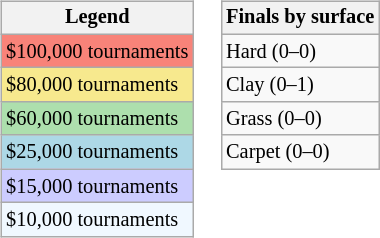<table>
<tr valign=top>
<td><br><table class=wikitable style="font-size:85%">
<tr>
<th>Legend</th>
</tr>
<tr style="background:#f88379;">
<td>$100,000 tournaments</td>
</tr>
<tr style="background:#f7e98e;">
<td>$80,000 tournaments</td>
</tr>
<tr style="background:#addfad;">
<td>$60,000 tournaments</td>
</tr>
<tr style="background:lightblue;">
<td>$25,000 tournaments</td>
</tr>
<tr style="background:#ccccff;">
<td>$15,000 tournaments</td>
</tr>
<tr style="background:#f0f8ff;">
<td>$10,000 tournaments</td>
</tr>
</table>
</td>
<td><br><table class=wikitable style="font-size:85%">
<tr>
<th>Finals by surface</th>
</tr>
<tr>
<td>Hard (0–0)</td>
</tr>
<tr>
<td>Clay (0–1)</td>
</tr>
<tr>
<td>Grass (0–0)</td>
</tr>
<tr>
<td>Carpet (0–0)</td>
</tr>
</table>
</td>
</tr>
</table>
